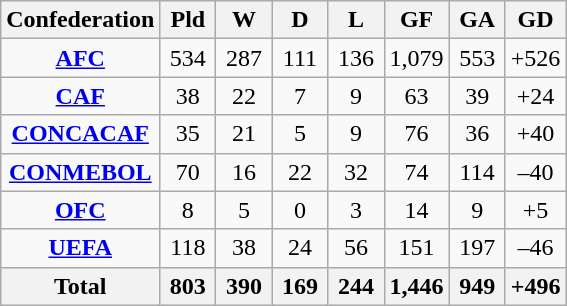<table class="wikitable sortable" style="text-align: center;">
<tr>
<th width=70>Confederation</th>
<th width=30>Pld</th>
<th width=30>W</th>
<th width=30>D</th>
<th width=30>L</th>
<th width=30>GF</th>
<th width=30>GA</th>
<th width=30>GD</th>
</tr>
<tr>
<td><strong><a href='#'>AFC</a></strong></td>
<td>534</td>
<td>287</td>
<td>111</td>
<td>136</td>
<td>1,079</td>
<td>553</td>
<td>+526</td>
</tr>
<tr>
<td><strong><a href='#'>CAF</a></strong></td>
<td>38</td>
<td>22</td>
<td>7</td>
<td>9</td>
<td>63</td>
<td>39</td>
<td>+24</td>
</tr>
<tr>
<td><strong><a href='#'>CONCACAF</a></strong></td>
<td>35</td>
<td>21</td>
<td>5</td>
<td>9</td>
<td>76</td>
<td>36</td>
<td>+40</td>
</tr>
<tr>
<td><strong><a href='#'>CONMEBOL</a></strong></td>
<td>70</td>
<td>16</td>
<td>22</td>
<td>32</td>
<td>74</td>
<td>114</td>
<td>–40</td>
</tr>
<tr>
<td><strong><a href='#'>OFC</a></strong></td>
<td>8</td>
<td>5</td>
<td>0</td>
<td>3</td>
<td>14</td>
<td>9</td>
<td>+5</td>
</tr>
<tr>
<td><strong><a href='#'>UEFA</a></strong></td>
<td>118</td>
<td>38</td>
<td>24</td>
<td>56</td>
<td>151</td>
<td>197</td>
<td>–46</td>
</tr>
<tr>
<th>Total</th>
<th>803</th>
<th>390</th>
<th>169</th>
<th>244</th>
<th>1,446</th>
<th>949</th>
<th>+496</th>
</tr>
</table>
